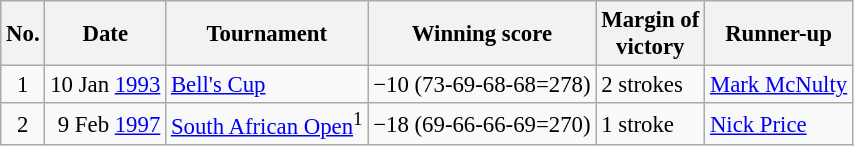<table class="wikitable" style="font-size:95%;">
<tr>
<th>No.</th>
<th>Date</th>
<th>Tournament</th>
<th>Winning score</th>
<th>Margin of<br>victory</th>
<th>Runner-up</th>
</tr>
<tr>
<td align=center>1</td>
<td align=right>10 Jan <a href='#'>1993</a></td>
<td><a href='#'>Bell's Cup</a></td>
<td>−10 (73-69-68-68=278)</td>
<td>2 strokes</td>
<td> <a href='#'>Mark McNulty</a></td>
</tr>
<tr>
<td align=center>2</td>
<td align=right>9 Feb <a href='#'>1997</a></td>
<td><a href='#'>South African Open</a><sup>1</sup></td>
<td>−18 (69-66-66-69=270)</td>
<td>1 stroke</td>
<td> <a href='#'>Nick Price</a></td>
</tr>
</table>
